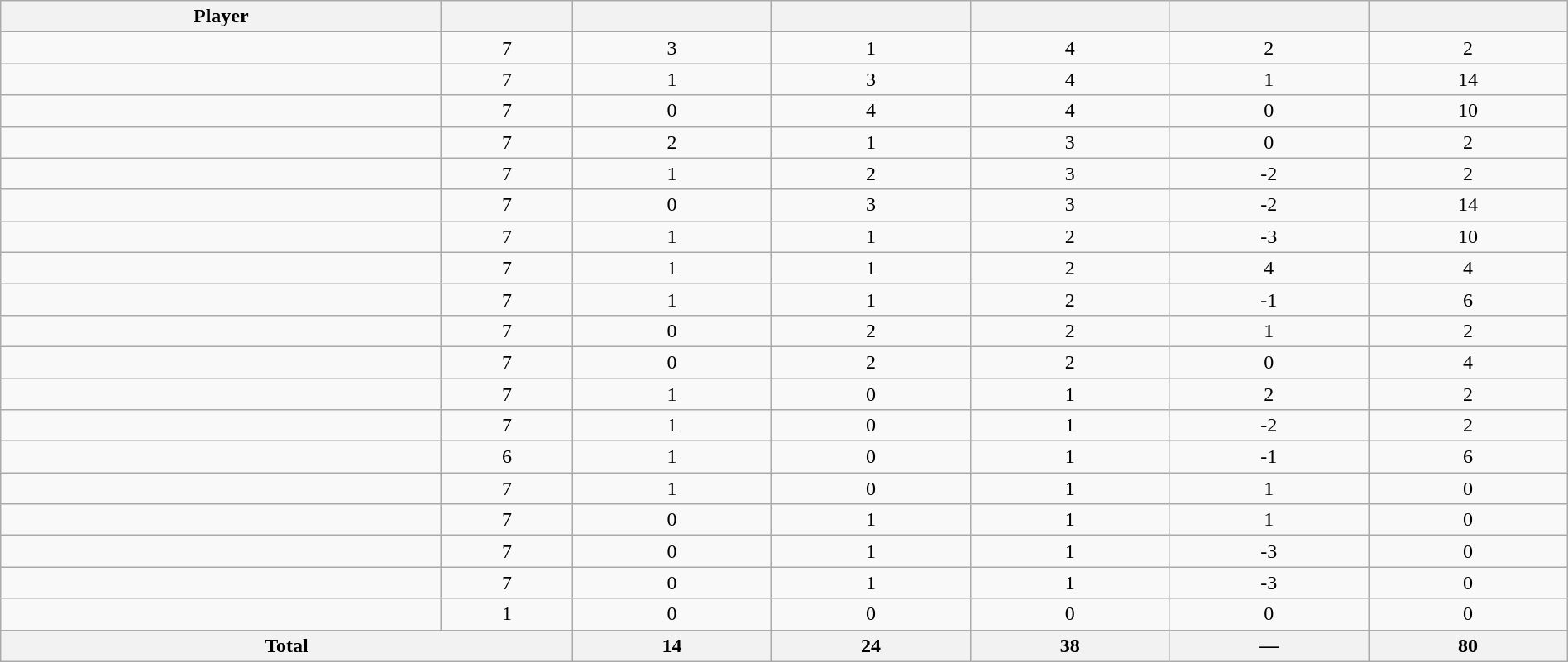<table class="wikitable sortable" style="width:100%; text-align:center;">
<tr>
<th>Player</th>
<th></th>
<th></th>
<th></th>
<th></th>
<th data-sort-type="number"></th>
<th></th>
</tr>
<tr>
<td></td>
<td>7</td>
<td>3</td>
<td>1</td>
<td>4</td>
<td>2</td>
<td>2</td>
</tr>
<tr>
<td></td>
<td>7</td>
<td>1</td>
<td>3</td>
<td>4</td>
<td>1</td>
<td>14</td>
</tr>
<tr>
<td></td>
<td>7</td>
<td>0</td>
<td>4</td>
<td>4</td>
<td>0</td>
<td>10</td>
</tr>
<tr>
<td></td>
<td>7</td>
<td>2</td>
<td>1</td>
<td>3</td>
<td>0</td>
<td>2</td>
</tr>
<tr>
<td></td>
<td>7</td>
<td>1</td>
<td>2</td>
<td>3</td>
<td>-2</td>
<td>2</td>
</tr>
<tr>
<td></td>
<td>7</td>
<td>0</td>
<td>3</td>
<td>3</td>
<td>-2</td>
<td>14</td>
</tr>
<tr>
<td></td>
<td>7</td>
<td>1</td>
<td>1</td>
<td>2</td>
<td>-3</td>
<td>10</td>
</tr>
<tr>
<td></td>
<td>7</td>
<td>1</td>
<td>1</td>
<td>2</td>
<td>4</td>
<td>4</td>
</tr>
<tr>
<td></td>
<td>7</td>
<td>1</td>
<td>1</td>
<td>2</td>
<td>-1</td>
<td>6</td>
</tr>
<tr>
<td></td>
<td>7</td>
<td>0</td>
<td>2</td>
<td>2</td>
<td>1</td>
<td>2</td>
</tr>
<tr>
<td></td>
<td>7</td>
<td>0</td>
<td>2</td>
<td>2</td>
<td>0</td>
<td>4</td>
</tr>
<tr>
<td></td>
<td>7</td>
<td>1</td>
<td>0</td>
<td>1</td>
<td>2</td>
<td>2</td>
</tr>
<tr>
<td></td>
<td>7</td>
<td>1</td>
<td>0</td>
<td>1</td>
<td>-2</td>
<td>2</td>
</tr>
<tr>
<td></td>
<td>6</td>
<td>1</td>
<td>0</td>
<td>1</td>
<td>-1</td>
<td>6</td>
</tr>
<tr>
<td></td>
<td>7</td>
<td>1</td>
<td>0</td>
<td>1</td>
<td>1</td>
<td>0</td>
</tr>
<tr>
<td></td>
<td>7</td>
<td>0</td>
<td>1</td>
<td>1</td>
<td>1</td>
<td>0</td>
</tr>
<tr>
<td></td>
<td>7</td>
<td>0</td>
<td>1</td>
<td>1</td>
<td>-3</td>
<td>0</td>
</tr>
<tr>
<td></td>
<td>7</td>
<td>0</td>
<td>1</td>
<td>1</td>
<td>-3</td>
<td>0</td>
</tr>
<tr>
<td></td>
<td>1</td>
<td>0</td>
<td>0</td>
<td>0</td>
<td>0</td>
<td>0</td>
</tr>
<tr class="sortbottom">
<th colspan=2>Total</th>
<th>14</th>
<th>24</th>
<th>38</th>
<th>—</th>
<th>80</th>
</tr>
</table>
